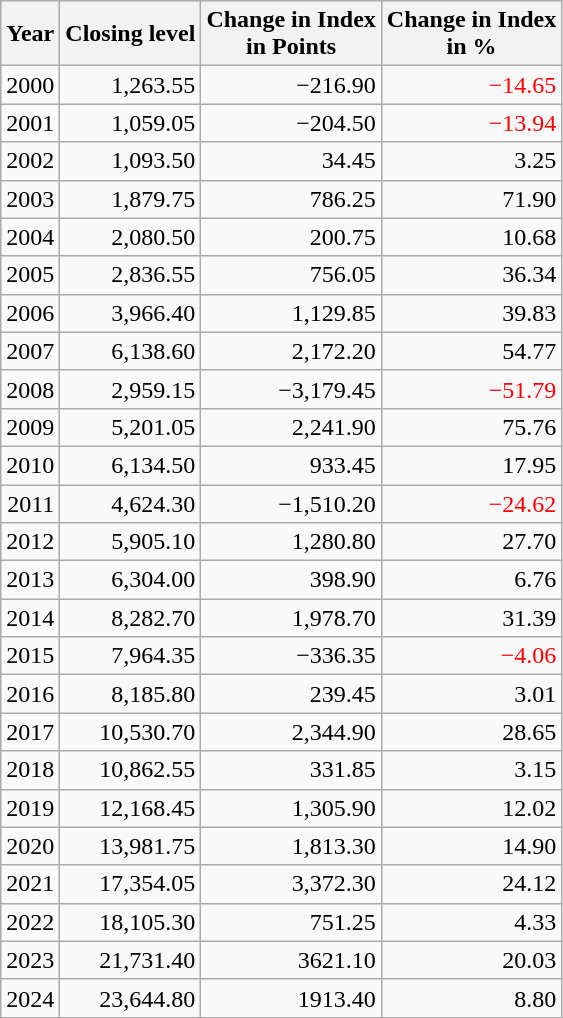<table class="wikitable sortable" style="text-align:right">
<tr>
<th>Year</th>
<th>Closing level</th>
<th>Change in Index<br>in Points</th>
<th>Change in Index<br>in %</th>
</tr>
<tr>
<td>2000</td>
<td>1,263.55</td>
<td>−216.90</td>
<td style="color:red">−14.65</td>
</tr>
<tr>
<td>2001</td>
<td>1,059.05</td>
<td>−204.50</td>
<td style="color:red">−13.94</td>
</tr>
<tr>
<td>2002</td>
<td>1,093.50</td>
<td>34.45</td>
<td>3.25</td>
</tr>
<tr>
<td>2003</td>
<td>1,879.75</td>
<td>786.25</td>
<td>71.90</td>
</tr>
<tr>
<td>2004</td>
<td>2,080.50</td>
<td>200.75</td>
<td>10.68</td>
</tr>
<tr>
<td>2005</td>
<td>2,836.55</td>
<td>756.05</td>
<td>36.34</td>
</tr>
<tr>
<td>2006</td>
<td>3,966.40</td>
<td>1,129.85</td>
<td>39.83</td>
</tr>
<tr>
<td>2007</td>
<td>6,138.60</td>
<td>2,172.20</td>
<td>54.77</td>
</tr>
<tr>
<td>2008</td>
<td>2,959.15</td>
<td>−3,179.45</td>
<td style="color:red">−51.79</td>
</tr>
<tr>
<td>2009</td>
<td>5,201.05</td>
<td>2,241.90</td>
<td>75.76</td>
</tr>
<tr>
<td>2010</td>
<td>6,134.50</td>
<td>933.45</td>
<td>17.95</td>
</tr>
<tr>
<td>2011</td>
<td>4,624.30</td>
<td>−1,510.20</td>
<td style="color:red">−24.62</td>
</tr>
<tr>
<td>2012</td>
<td>5,905.10</td>
<td>1,280.80</td>
<td>27.70</td>
</tr>
<tr>
<td>2013</td>
<td>6,304.00</td>
<td>398.90</td>
<td>6.76</td>
</tr>
<tr>
<td>2014</td>
<td>8,282.70</td>
<td>1,978.70</td>
<td>31.39</td>
</tr>
<tr>
<td>2015</td>
<td>7,964.35</td>
<td>−336.35</td>
<td style="color:red">−4.06</td>
</tr>
<tr>
<td>2016</td>
<td>8,185.80</td>
<td>239.45</td>
<td>3.01</td>
</tr>
<tr>
<td>2017</td>
<td>10,530.70</td>
<td>2,344.90</td>
<td>28.65</td>
</tr>
<tr>
<td>2018</td>
<td>10,862.55</td>
<td>331.85</td>
<td>3.15</td>
</tr>
<tr>
<td>2019</td>
<td>12,168.45</td>
<td>1,305.90</td>
<td>12.02</td>
</tr>
<tr>
<td>2020</td>
<td>13,981.75</td>
<td>1,813.30</td>
<td>14.90</td>
</tr>
<tr>
<td>2021</td>
<td>17,354.05</td>
<td>3,372.30</td>
<td>24.12</td>
</tr>
<tr>
<td>2022</td>
<td>18,105.30</td>
<td>751.25</td>
<td>4.33</td>
</tr>
<tr>
<td>2023</td>
<td>21,731.40</td>
<td>3621.10</td>
<td>20.03</td>
</tr>
<tr>
<td>2024</td>
<td>23,644.80</td>
<td>1913.40</td>
<td>8.80</td>
</tr>
</table>
